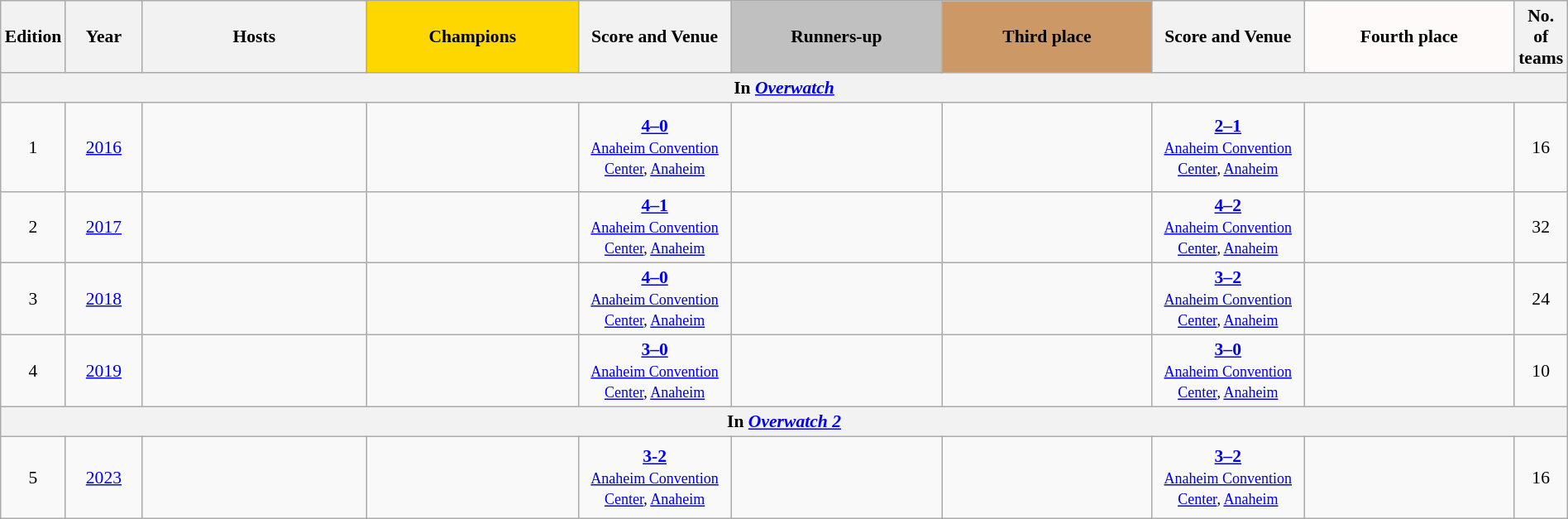<table class="wikitable" style="text-align:center;width:100%; font-size:90%;">
<tr>
<th width=2%>Edition</th>
<th width=5%>Year</th>
<th width=15%>Hosts</th>
<th style="width:14%; background:gold;">Champions</th>
<th width=10%>Score and Venue</th>
<th style="width:14%; background:silver;">Runners-up</th>
<th style="width:14%; background:#c96;">Third place</th>
<th width=10%>Score and Venue</th>
<th style="width:14%; background:snow;">Fourth place</th>
<th width=4%>No. of teams</th>
</tr>
<tr>
<th colspan="10">In <em><a href='#'>Overwatch</a></em></th>
</tr>
<tr style="height: 5em;">
<td>1</td>
<td><a href='#'>2016</a></td>
<td align=left></td>
<td><strong></strong></td>
<td><strong><a href='#'>4–0</a></strong><br><small><a href='#'>Anaheim Convention Center</a>, <a href='#'>Anaheim</a></small></td>
<td><strong></strong></td>
<td><strong></strong></td>
<td><strong><a href='#'>2–1</a></strong><br><small><a href='#'>Anaheim Convention Center</a>, <a href='#'>Anaheim</a></small></td>
<td><strong></strong></td>
<td>16</td>
</tr>
<tr>
<td>2</td>
<td><a href='#'>2017</a></td>
<td align=left><br><br><br></td>
<td><strong></strong></td>
<td><strong><a href='#'>4–1</a></strong><br><small><a href='#'>Anaheim Convention Center</a>, <a href='#'>Anaheim</a></small></td>
<td><strong></strong></td>
<td><strong></strong></td>
<td><strong><a href='#'>4–2</a></strong><br><small><a href='#'>Anaheim Convention Center</a>, <a href='#'>Anaheim</a></small></td>
<td><strong></strong></td>
<td>32</td>
</tr>
<tr>
<td>3</td>
<td><a href='#'>2018</a></td>
<td align=left><br><br><br></td>
<td><strong></strong></td>
<td><strong><a href='#'>4–0</a></strong><br><small><a href='#'>Anaheim Convention Center</a>, <a href='#'>Anaheim</a></small></td>
<td><strong></strong></td>
<td><strong></strong></td>
<td><strong><a href='#'>3–2</a></strong><br><small><a href='#'>Anaheim Convention Center</a>, <a href='#'>Anaheim</a></small></td>
<td><strong></strong></td>
<td>24</td>
</tr>
<tr>
<td>4</td>
<td><a href='#'>2019</a></td>
<td align=left></td>
<td><strong></strong></td>
<td><strong><a href='#'>3–0</a></strong><br><small><a href='#'>Anaheim Convention Center</a>, <a href='#'>Anaheim</a></small></td>
<td><strong></strong></td>
<td><strong></strong></td>
<td><strong><a href='#'>3–0</a></strong><br><small><a href='#'>Anaheim Convention Center</a>, <a href='#'>Anaheim</a></small></td>
<td><strong></strong></td>
<td>10</td>
</tr>
<tr>
<th colspan="10">In <em><a href='#'>Overwatch 2</a></em></th>
</tr>
<tr>
<td style="height:60px">5</td>
<td><a href='#'>2023</a></td>
<td align=left></td>
<td><strong></strong></td>
<td><strong><a href='#'>3-2</a></strong><br><small><a href='#'>Anaheim Convention Center</a>, <a href='#'>Anaheim</a></small></td>
<td><strong></strong></td>
<td><strong></strong></td>
<td><strong><a href='#'>3–2</a></strong><br><small><a href='#'>Anaheim Convention Center</a>, <a href='#'>Anaheim</a></small></td>
<td><strong></strong></td>
<td>16</td>
</tr>
</table>
